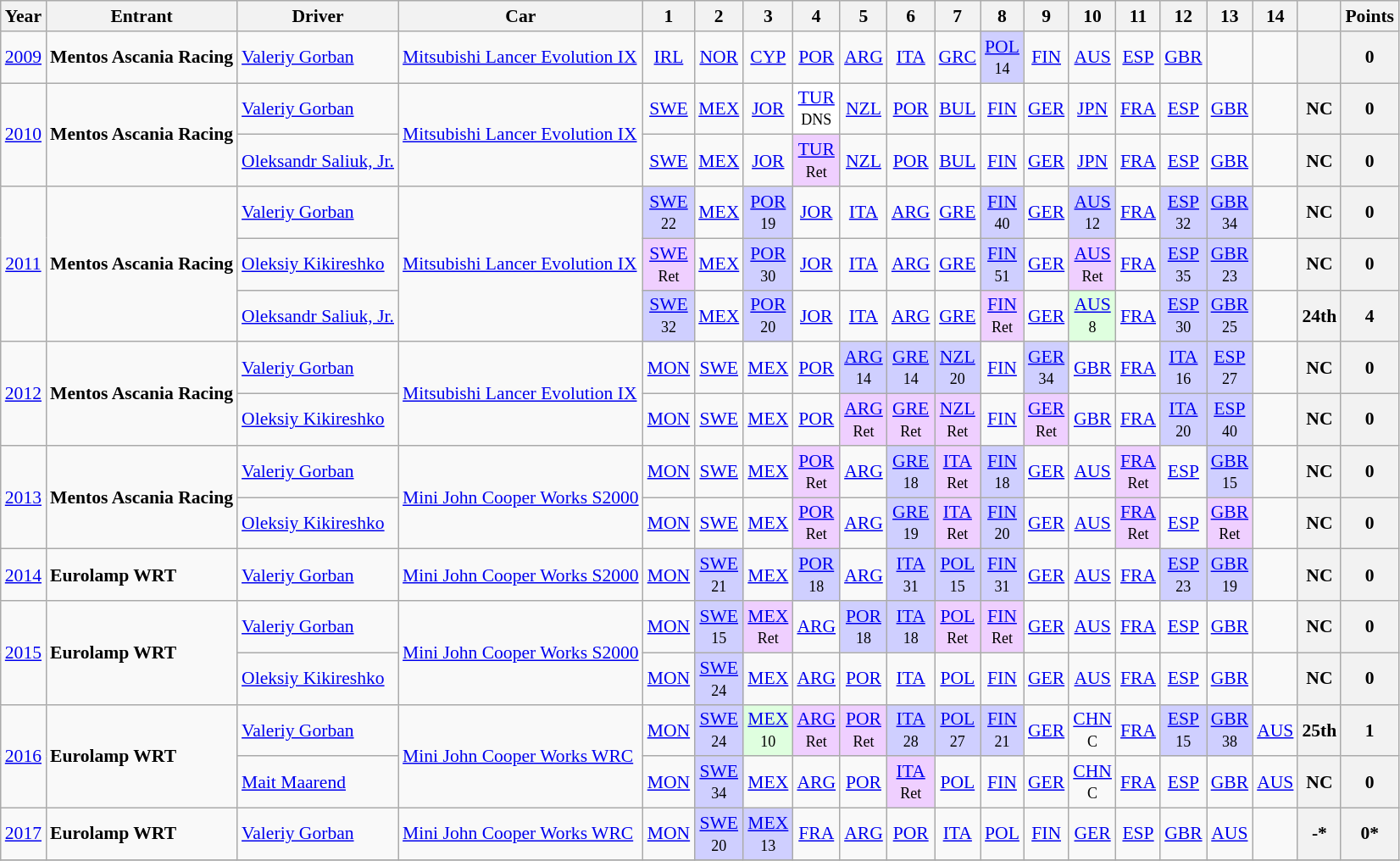<table class="wikitable" border="1" style="text-align:center; font-size:90%;">
<tr>
<th>Year</th>
<th>Entrant</th>
<th>Driver</th>
<th>Car</th>
<th>1</th>
<th>2</th>
<th>3</th>
<th>4</th>
<th>5</th>
<th>6</th>
<th>7</th>
<th>8</th>
<th>9</th>
<th>10</th>
<th>11</th>
<th>12</th>
<th>13</th>
<th>14</th>
<th></th>
<th>Points</th>
</tr>
<tr>
<td><a href='#'>2009</a></td>
<td align="left"> <strong>Mentos Ascania Racing</strong></td>
<td align="left"> <a href='#'>Valeriy Gorban</a></td>
<td align="left"><a href='#'>Mitsubishi Lancer Evolution IX</a></td>
<td><a href='#'>IRL</a></td>
<td><a href='#'>NOR</a></td>
<td><a href='#'>CYP</a></td>
<td><a href='#'>POR</a></td>
<td><a href='#'>ARG</a></td>
<td><a href='#'>ITA</a></td>
<td><a href='#'>GRC</a></td>
<td style="background:#CFCFFF;"><a href='#'>POL</a><br><small>14</small></td>
<td><a href='#'>FIN</a></td>
<td><a href='#'>AUS</a></td>
<td><a href='#'>ESP</a></td>
<td><a href='#'>GBR</a></td>
<td></td>
<td></td>
<th></th>
<th>0</th>
</tr>
<tr>
<td rowspan="2"><a href='#'>2010</a></td>
<td align="left" rowspan="2"> <strong>Mentos Ascania Racing</strong></td>
<td align="left"> <a href='#'>Valeriy Gorban</a></td>
<td rowspan="2" align="left"><a href='#'>Mitsubishi Lancer Evolution IX</a></td>
<td><a href='#'>SWE</a></td>
<td><a href='#'>MEX</a></td>
<td><a href='#'>JOR</a></td>
<td style="background:#FFFFFF;"><a href='#'>TUR</a><br><small>DNS</small></td>
<td><a href='#'>NZL</a></td>
<td><a href='#'>POR</a></td>
<td><a href='#'>BUL</a></td>
<td><a href='#'>FIN</a></td>
<td><a href='#'>GER</a></td>
<td><a href='#'>JPN</a></td>
<td><a href='#'>FRA</a></td>
<td><a href='#'>ESP</a></td>
<td><a href='#'>GBR</a></td>
<td></td>
<th>NC</th>
<th>0</th>
</tr>
<tr>
<td align="left"> <a href='#'>Oleksandr Saliuk, Jr.</a></td>
<td><a href='#'>SWE</a></td>
<td><a href='#'>MEX</a></td>
<td><a href='#'>JOR</a></td>
<td style="background:#EFCFFF;"><a href='#'>TUR</a><br><small>Ret</small></td>
<td><a href='#'>NZL</a></td>
<td><a href='#'>POR</a></td>
<td><a href='#'>BUL</a></td>
<td><a href='#'>FIN</a></td>
<td><a href='#'>GER</a></td>
<td><a href='#'>JPN</a></td>
<td><a href='#'>FRA</a></td>
<td><a href='#'>ESP</a></td>
<td><a href='#'>GBR</a></td>
<td></td>
<th>NC</th>
<th>0</th>
</tr>
<tr>
<td rowspan="3"><a href='#'>2011</a></td>
<td align="left" rowspan="3"> <strong>Mentos Ascania Racing</strong></td>
<td align="left"> <a href='#'>Valeriy Gorban</a></td>
<td align="left" rowspan="3"><a href='#'>Mitsubishi Lancer Evolution IX</a></td>
<td style="background:#CFCFFF;"><a href='#'>SWE</a><br><small>22</small></td>
<td><a href='#'>MEX</a></td>
<td style="background:#CFCFFF;"><a href='#'>POR</a><br><small>19</small></td>
<td><a href='#'>JOR</a></td>
<td><a href='#'>ITA</a></td>
<td><a href='#'>ARG</a></td>
<td><a href='#'>GRE</a></td>
<td style="background:#CFCFFF;"><a href='#'>FIN</a><br><small>40</small></td>
<td><a href='#'>GER</a></td>
<td style="background:#CFCFFF;"><a href='#'>AUS</a><br><small>12</small></td>
<td><a href='#'>FRA</a></td>
<td style="background:#CFCFFF;"><a href='#'>ESP</a><br><small>32</small></td>
<td style="background:#CFCFFF;"><a href='#'>GBR</a><br><small>34</small></td>
<td></td>
<th>NC</th>
<th>0</th>
</tr>
<tr>
<td align="left"> <a href='#'>Oleksiy Kikireshko</a></td>
<td style="background:#EFCFFF;"><a href='#'>SWE</a><br><small>Ret</small></td>
<td><a href='#'>MEX</a></td>
<td style="background:#CFCFFF;"><a href='#'>POR</a><br><small>30</small></td>
<td><a href='#'>JOR</a></td>
<td><a href='#'>ITA</a></td>
<td><a href='#'>ARG</a></td>
<td><a href='#'>GRE</a></td>
<td style="background:#CFCFFF;"><a href='#'>FIN</a><br><small>51</small></td>
<td><a href='#'>GER</a></td>
<td style="background:#EFCFFF;"><a href='#'>AUS</a><br><small>Ret</small></td>
<td><a href='#'>FRA</a></td>
<td style="background:#CFCFFF;"><a href='#'>ESP</a><br><small>35</small></td>
<td style="background:#CFCFFF;"><a href='#'>GBR</a><br><small>23</small></td>
<td></td>
<th>NC</th>
<th>0</th>
</tr>
<tr>
<td align="left"> <a href='#'>Oleksandr Saliuk, Jr.</a></td>
<td style="background:#CFCFFF;"><a href='#'>SWE</a><br><small>32</small></td>
<td><a href='#'>MEX</a></td>
<td style="background:#CFCFFF;"><a href='#'>POR</a><br><small>20</small></td>
<td><a href='#'>JOR</a></td>
<td><a href='#'>ITA</a></td>
<td><a href='#'>ARG</a></td>
<td><a href='#'>GRE</a></td>
<td style="background:#EFCFFF;"><a href='#'>FIN</a><br><small>Ret</small></td>
<td><a href='#'>GER</a></td>
<td style="background:#DFFFDF;"><a href='#'>AUS</a><br><small>8</small></td>
<td><a href='#'>FRA</a></td>
<td style="background:#CFCFFF;"><a href='#'>ESP</a><br><small>30</small></td>
<td style="background:#CFCFFF;"><a href='#'>GBR</a><br><small>25</small></td>
<td></td>
<th>24th</th>
<th>4</th>
</tr>
<tr>
<td rowspan="2"><a href='#'>2012</a></td>
<td align="left" rowspan="2"> <strong>Mentos Ascania Racing</strong></td>
<td align="left"> <a href='#'>Valeriy Gorban</a></td>
<td align="left" rowspan="2"><a href='#'>Mitsubishi Lancer Evolution IX</a></td>
<td><a href='#'>MON</a></td>
<td><a href='#'>SWE</a></td>
<td><a href='#'>MEX</a></td>
<td><a href='#'>POR</a></td>
<td style="background:#CFCFFF;"><a href='#'>ARG</a><br><small>14</small></td>
<td style="background:#CFCFFF;"><a href='#'>GRE</a><br><small>14</small></td>
<td style="background:#CFCFFF;"><a href='#'>NZL</a><br><small>20</small></td>
<td><a href='#'>FIN</a></td>
<td style="background:#CFCFFF;"><a href='#'>GER</a><br><small>34</small></td>
<td><a href='#'>GBR</a></td>
<td><a href='#'>FRA</a></td>
<td style="background:#CFCFFF;"><a href='#'>ITA</a><br><small>16</small></td>
<td style="background:#CFCFFF;"><a href='#'>ESP</a><br><small>27</small></td>
<td></td>
<th>NC</th>
<th>0</th>
</tr>
<tr>
<td align="left"> <a href='#'>Oleksiy Kikireshko</a></td>
<td><a href='#'>MON</a></td>
<td><a href='#'>SWE</a></td>
<td><a href='#'>MEX</a></td>
<td><a href='#'>POR</a></td>
<td style="background:#EFCFFF;"><a href='#'>ARG</a><br><small>Ret</small></td>
<td style="background:#EFCFFF;"><a href='#'>GRE</a><br><small>Ret</small></td>
<td style="background:#EFCFFF;"><a href='#'>NZL</a><br><small>Ret</small></td>
<td><a href='#'>FIN</a></td>
<td style="background:#EFCFFF;"><a href='#'>GER</a><br><small>Ret</small></td>
<td><a href='#'>GBR</a></td>
<td><a href='#'>FRA</a></td>
<td style="background:#CFCFFF;"><a href='#'>ITA</a><br><small>20</small></td>
<td style="background:#CFCFFF;"><a href='#'>ESP</a><br><small>40</small></td>
<td></td>
<th>NC</th>
<th>0</th>
</tr>
<tr>
<td rowspan="2"><a href='#'>2013</a></td>
<td align="left" rowspan="2"> <strong>Mentos Ascania Racing</strong></td>
<td align="left"> <a href='#'>Valeriy Gorban</a></td>
<td align="left" rowspan="2"><a href='#'>Mini John Cooper Works S2000</a></td>
<td><a href='#'>MON</a></td>
<td><a href='#'>SWE</a></td>
<td><a href='#'>MEX</a></td>
<td style="background:#EFCFFF;"><a href='#'>POR</a><br><small>Ret</small></td>
<td><a href='#'>ARG</a></td>
<td style="background:#CFCFFF;"><a href='#'>GRE</a><br><small>18</small></td>
<td style="background:#EFCFFF;"><a href='#'>ITA</a><br><small>Ret</small></td>
<td style="background:#CFCFFF;"><a href='#'>FIN</a><br><small>18</small></td>
<td><a href='#'>GER</a></td>
<td><a href='#'>AUS</a></td>
<td style="background:#EFCFFF;"><a href='#'>FRA</a><br><small>Ret</small></td>
<td><a href='#'>ESP</a></td>
<td style="background:#CFCFFF;"><a href='#'>GBR</a><br><small>15</small></td>
<td></td>
<th>NC</th>
<th>0</th>
</tr>
<tr>
<td align="left"> <a href='#'>Oleksiy Kikireshko</a></td>
<td><a href='#'>MON</a></td>
<td><a href='#'>SWE</a></td>
<td><a href='#'>MEX</a></td>
<td style="background:#EFCFFF;"><a href='#'>POR</a><br><small>Ret</small></td>
<td><a href='#'>ARG</a></td>
<td style="background:#CFCFFF;"><a href='#'>GRE</a><br><small>19</small></td>
<td style="background:#EFCFFF;"><a href='#'>ITA</a><br><small>Ret</small></td>
<td style="background:#CFCFFF;"><a href='#'>FIN</a><br><small>20</small></td>
<td><a href='#'>GER</a></td>
<td><a href='#'>AUS</a></td>
<td style="background:#EFCFFF;"><a href='#'>FRA</a><br><small>Ret</small></td>
<td><a href='#'>ESP</a></td>
<td style="background:#EFCFFF;"><a href='#'>GBR</a><br><small>Ret</small></td>
<td></td>
<th>NC</th>
<th>0</th>
</tr>
<tr>
<td><a href='#'>2014</a></td>
<td align="left"> <strong>Eurolamp WRT</strong></td>
<td align="left"> <a href='#'>Valeriy Gorban</a></td>
<td align="left"><a href='#'>Mini John Cooper Works S2000</a></td>
<td><a href='#'>MON</a></td>
<td style="background:#CFCFFF;"><a href='#'>SWE</a><br><small>21</small></td>
<td><a href='#'>MEX</a></td>
<td style="background:#CFCFFF;"><a href='#'>POR</a><br><small>18</small></td>
<td><a href='#'>ARG</a></td>
<td style="background:#CFCFFF;"><a href='#'>ITA</a><br><small>31</small></td>
<td style="background:#CFCFFF;"><a href='#'>POL</a><br><small>15</small></td>
<td style="background:#CFCFFF;"><a href='#'>FIN</a><br><small>31</small></td>
<td><a href='#'>GER</a></td>
<td><a href='#'>AUS</a></td>
<td><a href='#'>FRA</a></td>
<td style="background:#CFCFFF;"><a href='#'>ESP</a><br><small>23</small></td>
<td style="background:#CFCFFF;"><a href='#'>GBR</a><br><small>19</small></td>
<td></td>
<th>NC</th>
<th>0</th>
</tr>
<tr>
<td rowspan="2"><a href='#'>2015</a></td>
<td align="left" rowspan="2"> <strong>Eurolamp WRT</strong></td>
<td align="left"> <a href='#'>Valeriy Gorban</a></td>
<td align="left" rowspan="2"><a href='#'>Mini John Cooper Works S2000</a></td>
<td><a href='#'>MON</a></td>
<td style="background:#CFCFFF;"><a href='#'>SWE</a><br><small>15</small></td>
<td style="background:#EFCFFF;"><a href='#'>MEX</a><br><small>Ret</small></td>
<td><a href='#'>ARG</a></td>
<td style="background:#CFCFFF;"><a href='#'>POR</a><br><small>18</small></td>
<td style="background:#CFCFFF;"><a href='#'>ITA</a><br><small>18</small></td>
<td style="background:#EFCFFF;"><a href='#'>POL</a><br><small>Ret</small></td>
<td style="background:#EFCFFF;"><a href='#'>FIN</a><br><small>Ret</small></td>
<td><a href='#'>GER</a></td>
<td><a href='#'>AUS</a></td>
<td><a href='#'>FRA</a></td>
<td><a href='#'>ESP</a></td>
<td><a href='#'>GBR</a></td>
<td></td>
<th>NC</th>
<th>0</th>
</tr>
<tr>
<td align="left"> <a href='#'>Oleksiy Kikireshko</a></td>
<td><a href='#'>MON</a></td>
<td style="background:#CFCFFF;"><a href='#'>SWE</a><br><small>24</small></td>
<td><a href='#'>MEX</a></td>
<td><a href='#'>ARG</a></td>
<td><a href='#'>POR</a></td>
<td><a href='#'>ITA</a></td>
<td><a href='#'>POL</a></td>
<td><a href='#'>FIN</a></td>
<td><a href='#'>GER</a></td>
<td><a href='#'>AUS</a></td>
<td><a href='#'>FRA</a></td>
<td><a href='#'>ESP</a></td>
<td><a href='#'>GBR</a></td>
<td></td>
<th>NC</th>
<th>0</th>
</tr>
<tr>
<td rowspan="2"><a href='#'>2016</a></td>
<td align="left" rowspan="2"> <strong>Eurolamp WRT</strong></td>
<td align="left"> <a href='#'>Valeriy Gorban</a></td>
<td align="left" rowspan="2"><a href='#'>Mini John Cooper Works WRC</a></td>
<td><a href='#'>MON</a></td>
<td style="background:#CFCFFF;"><a href='#'>SWE</a><br><small>24</small></td>
<td style="background:#DFFFDF;"><a href='#'>MEX</a><br><small>10</small></td>
<td style="background:#EFCFFF;"><a href='#'>ARG</a><br><small>Ret</small></td>
<td style="background:#EFCFFF;"><a href='#'>POR</a><br><small>Ret</small></td>
<td style="background:#CFCFFF;"><a href='#'>ITA</a><br><small>28</small></td>
<td style="background:#CFCFFF;"><a href='#'>POL</a><br><small>27</small></td>
<td style="background:#CFCFFF;"><a href='#'>FIN</a><br><small>21</small></td>
<td><a href='#'>GER</a></td>
<td><a href='#'>CHN</a><br><small>C</small></td>
<td><a href='#'>FRA</a></td>
<td style="background:#CFCFFF;"><a href='#'>ESP</a><br><small>15</small></td>
<td style="background:#CFCFFF;"><a href='#'>GBR</a><br><small>38</small></td>
<td><a href='#'>AUS</a></td>
<th>25th</th>
<th>1</th>
</tr>
<tr>
<td align="left"> <a href='#'>Mait Maarend</a></td>
<td><a href='#'>MON</a></td>
<td style="background:#CFCFFF;"><a href='#'>SWE</a><br><small>34</small></td>
<td><a href='#'>MEX</a></td>
<td><a href='#'>ARG</a></td>
<td><a href='#'>POR</a></td>
<td style="background:#EFCFFF;"><a href='#'>ITA</a><br><small>Ret</small></td>
<td><a href='#'>POL</a></td>
<td><a href='#'>FIN</a></td>
<td><a href='#'>GER</a></td>
<td><a href='#'>CHN</a><br><small>C</small></td>
<td><a href='#'>FRA</a></td>
<td><a href='#'>ESP</a></td>
<td><a href='#'>GBR</a></td>
<td><a href='#'>AUS</a></td>
<th>NC</th>
<th>0</th>
</tr>
<tr>
<td><a href='#'>2017</a></td>
<td align="left"> <strong>Eurolamp WRT</strong></td>
<td align="left"> <a href='#'>Valeriy Gorban</a></td>
<td align="left"><a href='#'>Mini John Cooper Works WRC</a></td>
<td><a href='#'>MON</a></td>
<td style="background:#CFCFFF;"><a href='#'>SWE</a><br><small>20</small></td>
<td style="background:#CFCFFF;"><a href='#'>MEX</a><br><small>13</small></td>
<td><a href='#'>FRA</a></td>
<td><a href='#'>ARG</a></td>
<td><a href='#'>POR</a></td>
<td><a href='#'>ITA</a></td>
<td><a href='#'>POL</a></td>
<td><a href='#'>FIN</a></td>
<td><a href='#'>GER</a></td>
<td><a href='#'>ESP</a></td>
<td><a href='#'>GBR</a></td>
<td><a href='#'>AUS</a></td>
<td></td>
<th>-*</th>
<th>0*</th>
</tr>
<tr>
</tr>
</table>
